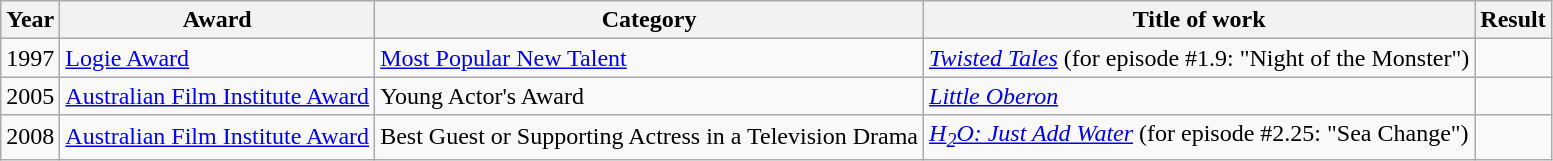<table class="wikitable sortable">
<tr>
<th>Year</th>
<th>Award</th>
<th>Category</th>
<th>Title of work</th>
<th>Result</th>
</tr>
<tr>
<td>1997</td>
<td><a href='#'>Logie Award</a></td>
<td><a href='#'>Most Popular New Talent</a></td>
<td><em><a href='#'>Twisted Tales</a></em> (for episode #1.9: "Night of the Monster")</td>
<td></td>
</tr>
<tr>
<td>2005</td>
<td><a href='#'>Australian Film Institute Award</a></td>
<td>Young Actor's Award</td>
<td><em><a href='#'>Little Oberon</a></em></td>
<td></td>
</tr>
<tr>
<td>2008</td>
<td><a href='#'>Australian Film Institute Award</a></td>
<td>Best Guest or Supporting Actress in a Television Drama</td>
<td><em><a href='#'>H<sub>2</sub>O: Just Add Water</a></em> (for episode #2.25: "Sea Change")</td>
<td></td>
</tr>
</table>
